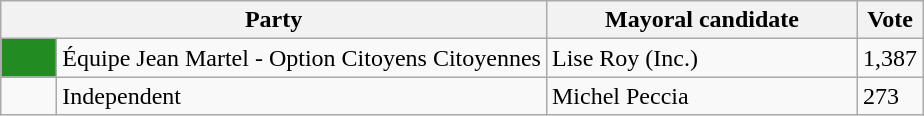<table class="wikitable">
<tr>
<th bgcolor="#DDDDFF" width="230px" colspan="2">Party</th>
<th bgcolor="#DDDDFF" width="200px">Mayoral candidate</th>
<th bgcolor="#DDDDFF" width="30px">Vote</th>
</tr>
<tr>
<td bgcolor="#228B22" width="30px"> </td>
<td>Équipe Jean Martel - Option Citoyens Citoyennes</td>
<td>Lise Roy (Inc.)</td>
<td>1,387</td>
</tr>
<tr>
<td> </td>
<td>Independent</td>
<td>Michel Peccia</td>
<td>273</td>
</tr>
</table>
